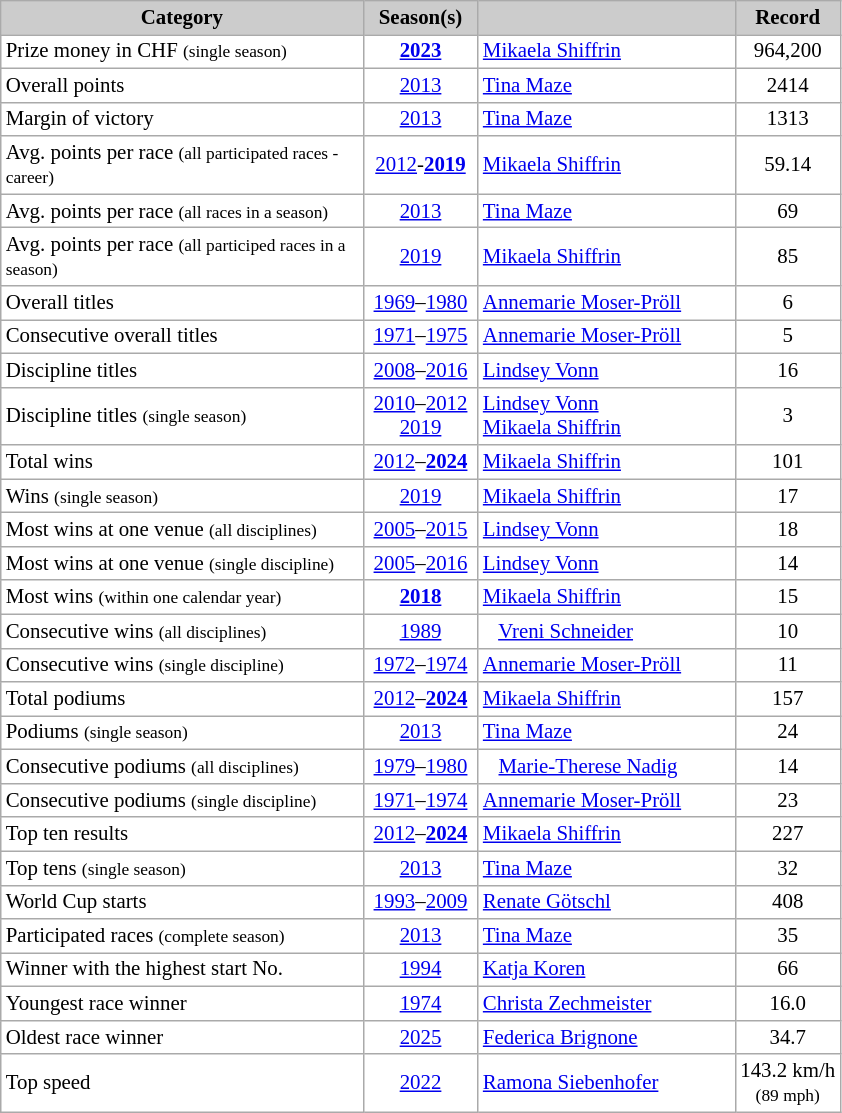<table class="wikitable sortable" style="font-size:87%; text-align:left; border:grey solid 1px; border-collapse:collapse; background:#ffffff">
<tr style="background:#ccc; text-align:center;">
<th style="background-color: #ccc;" width="235">Category</th>
<th style="background-color: #ccc;" width="70">Season(s)</th>
<th style="background-color: #ccc;" width="165"></th>
<th style="background-color: #ccc;" width="50">Record</th>
</tr>
<tr>
<td>Prize money in CHF <small>(single season)</small></td>
<td align=center><strong><a href='#'>2023</a> </strong></td>
<td> <a href='#'>Mikaela Shiffrin</a></td>
<td align=center>964,200</td>
</tr>
<tr>
<td>Overall points</td>
<td align=center><a href='#'>2013</a></td>
<td> <a href='#'>Tina Maze</a></td>
<td align=center>2414</td>
</tr>
<tr>
<td>Margin of victory</td>
<td align=center><a href='#'>2013</a></td>
<td> <a href='#'>Tina Maze</a></td>
<td align=center>1313</td>
</tr>
<tr>
<td>Avg. points per race <small>(all participated races - career)</small></td>
<td align=center><a href='#'>2012</a>-<strong><a href='#'>2019</a></strong></td>
<td> <a href='#'>Mikaela Shiffrin</a></td>
<td align=center>59.14</td>
</tr>
<tr>
<td>Avg. points per race <small>(all races in a season)</small></td>
<td align=center><a href='#'>2013</a></td>
<td> <a href='#'>Tina Maze</a></td>
<td align=center>69</td>
</tr>
<tr>
<td>Avg. points per race <small>(all participed races in a season)</small></td>
<td align=center><a href='#'>2019</a></td>
<td> <a href='#'>Mikaela Shiffrin</a></td>
<td align=center>85</td>
</tr>
<tr>
<td>Overall titles</td>
<td align=center><a href='#'>1969</a>–<a href='#'>1980</a></td>
<td> <a href='#'>Annemarie Moser-Pröll</a></td>
<td align=center>6</td>
</tr>
<tr>
<td>Consecutive overall titles</td>
<td align=center><a href='#'>1971</a>–<a href='#'>1975</a></td>
<td> <a href='#'>Annemarie Moser-Pröll</a></td>
<td align=center>5</td>
</tr>
<tr>
<td>Discipline titles</td>
<td align=center><a href='#'>2008</a>–<a href='#'>2016</a></td>
<td> <a href='#'>Lindsey Vonn</a></td>
<td align=center>16</td>
</tr>
<tr>
<td>Discipline titles <small>(single season)</small></td>
<td align=center><a href='#'>2010</a>–<a href='#'>2012</a><br><a href='#'>2019</a></td>
<td> <a href='#'>Lindsey Vonn</a><br>  <a href='#'>Mikaela Shiffrin</a></td>
<td align=center>3</td>
</tr>
<tr>
<td>Total wins</td>
<td align=center><a href='#'>2012</a>–<strong><a href='#'>2024</a></strong></td>
<td> <a href='#'>Mikaela Shiffrin</a></td>
<td align=center>101</td>
</tr>
<tr>
<td>Wins <small>(single season)</small></td>
<td align=center><a href='#'>2019</a></td>
<td> <a href='#'>Mikaela Shiffrin</a></td>
<td align=center>17</td>
</tr>
<tr>
<td>Most wins at one venue <small>(all disciplines)</small></td>
<td align=center><a href='#'>2005</a>–<a href='#'>2015</a></td>
<td> <a href='#'>Lindsey Vonn</a></td>
<td align=center>18</td>
</tr>
<tr>
<td>Most wins at one venue <small>(single discipline)</small></td>
<td align=center><a href='#'>2005</a>–<a href='#'>2016</a></td>
<td> <a href='#'>Lindsey Vonn</a></td>
<td align=center>14</td>
</tr>
<tr>
<td>Most wins <small>(within one calendar year)</small></td>
<td align=center><strong><a href='#'>2018</a> </strong></td>
<td> <a href='#'>Mikaela Shiffrin</a></td>
<td align=center>15</td>
</tr>
<tr>
<td>Consecutive wins <small>(all disciplines)</small></td>
<td align=center><a href='#'>1989</a></td>
<td>   <a href='#'>Vreni Schneider</a></td>
<td align=center>10</td>
</tr>
<tr>
<td>Consecutive wins <small>(single discipline)</small></td>
<td align=center><a href='#'>1972</a>–<a href='#'>1974</a></td>
<td> <a href='#'>Annemarie Moser-Pröll</a></td>
<td align=center>11</td>
</tr>
<tr>
<td>Total podiums</td>
<td align=center><a href='#'>2012</a>–<strong><a href='#'>2024</a></strong></td>
<td> <a href='#'>Mikaela Shiffrin</a></td>
<td align=center>157</td>
</tr>
<tr>
<td>Podiums <small>(single season)</small></td>
<td align=center><a href='#'>2013</a></td>
<td> <a href='#'>Tina Maze</a></td>
<td align=center>24</td>
</tr>
<tr>
<td>Consecutive podiums <small>(all disciplines)</small></td>
<td align=center><a href='#'>1979</a>–<a href='#'>1980</a></td>
<td>   <a href='#'>Marie-Therese Nadig</a></td>
<td align=center>14</td>
</tr>
<tr>
<td>Consecutive podiums <small>(single discipline)</small></td>
<td align=center><a href='#'>1971</a>–<a href='#'>1974</a></td>
<td> <a href='#'>Annemarie Moser-Pröll</a></td>
<td align=center>23</td>
</tr>
<tr>
<td>Top ten results</td>
<td align=center><a href='#'>2012</a>–<strong><a href='#'>2024</a></strong></td>
<td> <a href='#'>Mikaela Shiffrin</a></td>
<td align=center>227</td>
</tr>
<tr>
<td>Top tens <small>(single season)</small></td>
<td align=center><a href='#'>2013</a></td>
<td> <a href='#'>Tina Maze</a></td>
<td align=center>32</td>
</tr>
<tr>
<td>World Cup starts</td>
<td align=center><a href='#'>1993</a>–<a href='#'>2009</a></td>
<td> <a href='#'>Renate Götschl</a></td>
<td align=center>408</td>
</tr>
<tr>
<td>Participated races <small>(complete season)</small></td>
<td align=center><a href='#'>2013</a></td>
<td> <a href='#'>Tina Maze</a></td>
<td align=center>35</td>
</tr>
<tr>
<td>Winner with the highest start No.</td>
<td align=center><a href='#'>1994</a></td>
<td> <a href='#'>Katja Koren</a></td>
<td align=center>66</td>
</tr>
<tr>
<td>Youngest race winner</td>
<td align=center><a href='#'>1974</a></td>
<td> <a href='#'>Christa Zechmeister</a></td>
<td align=center>16.0</td>
</tr>
<tr>
<td>Oldest race winner</td>
<td align=center><a href='#'>2025</a></td>
<td> <a href='#'>Federica Brignone</a></td>
<td align=center>34.7</td>
</tr>
<tr>
<td>Top speed</td>
<td align=center><a href='#'>2022</a></td>
<td> <a href='#'>Ramona Siebenhofer</a></td>
<td align=center>143.2 km/h<br><small>(89 mph)</small></td>
</tr>
</table>
